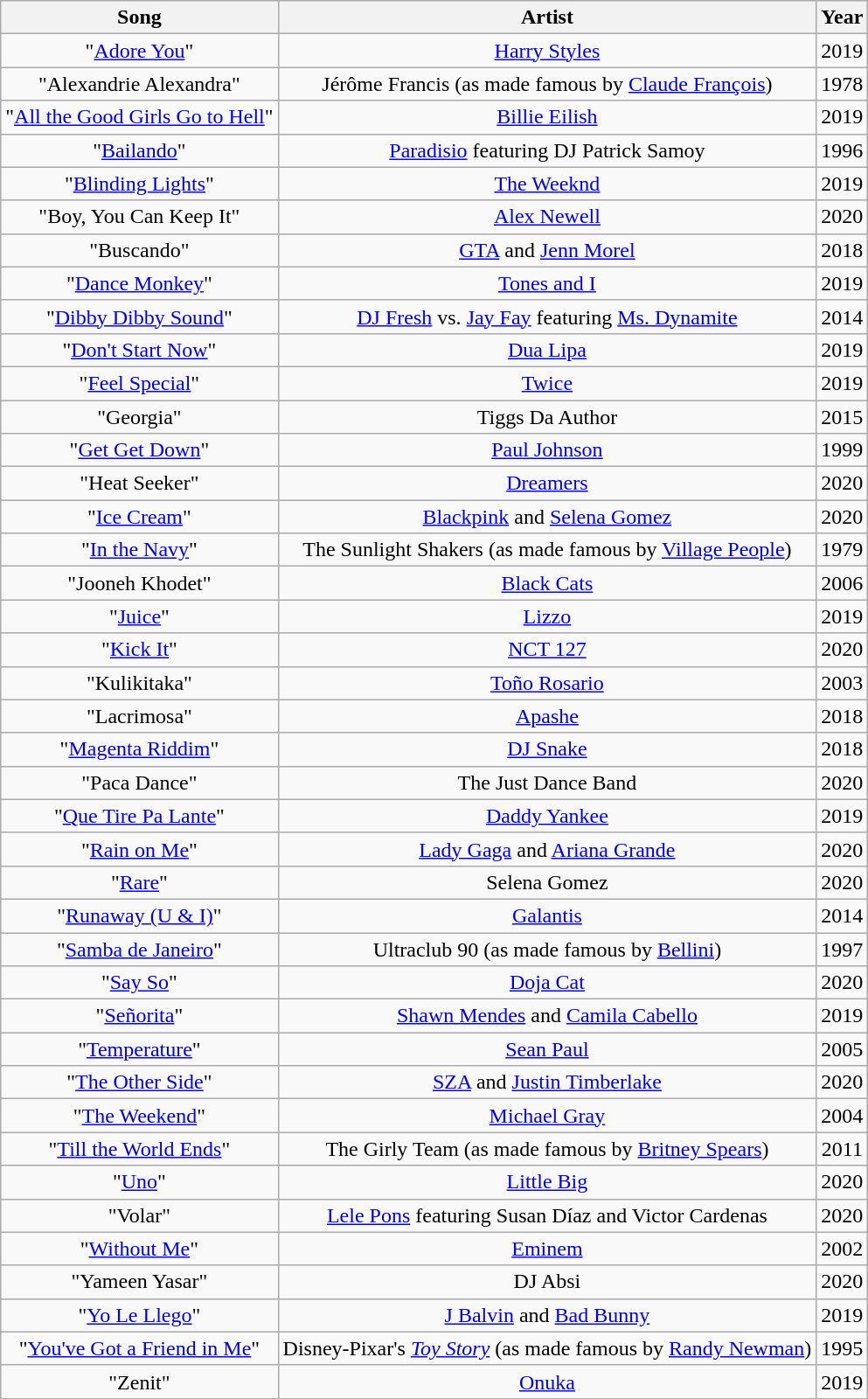<table class="wikitable sortable" style="text-align:center;">
<tr>
<th scope="col">Song</th>
<th scope="col">Artist</th>
<th scope="col">Year</th>
</tr>
<tr>
<td>"<a href='#'>Adore You</a>"</td>
<td><a href='#'>Harry Styles</a></td>
<td>2019</td>
</tr>
<tr>
<td>"Alexandrie Alexandra"</td>
<td>Jérôme Francis (as made famous by <a href='#'>Claude François</a>)</td>
<td>1978</td>
</tr>
<tr>
<td>"<a href='#'>All the Good Girls Go to Hell</a>"</td>
<td><a href='#'>Billie Eilish</a></td>
<td>2019</td>
</tr>
<tr>
<td>"<a href='#'>Bailando</a>"</td>
<td><a href='#'>Paradisio</a> featuring DJ Patrick Samoy</td>
<td>1996</td>
</tr>
<tr>
<td>"<a href='#'>Blinding Lights</a>"</td>
<td><a href='#'>The Weeknd</a></td>
<td>2019</td>
</tr>
<tr>
<td>"Boy, You Can Keep It"</td>
<td><a href='#'>Alex Newell</a></td>
<td>2020</td>
</tr>
<tr>
<td>"Buscando"</td>
<td><a href='#'>GTA</a> and <a href='#'>Jenn Morel</a></td>
<td>2018</td>
</tr>
<tr>
<td>"<a href='#'>Dance Monkey</a>"</td>
<td><a href='#'>Tones and I</a></td>
<td>2019</td>
</tr>
<tr>
<td>"<a href='#'>Dibby Dibby Sound</a>"</td>
<td><a href='#'>DJ Fresh</a> vs. <a href='#'>Jay Fay</a> featuring <a href='#'>Ms. Dynamite</a></td>
<td>2014</td>
</tr>
<tr>
<td>"<a href='#'>Don't Start Now</a>"</td>
<td><a href='#'>Dua Lipa</a></td>
<td>2019</td>
</tr>
<tr>
<td>"<a href='#'>Feel Special</a>"</td>
<td><a href='#'>Twice</a></td>
<td>2019</td>
</tr>
<tr>
<td>"Georgia"</td>
<td>Tiggs Da Author</td>
<td>2015</td>
</tr>
<tr>
<td>"<a href='#'>Get Get Down</a>"</td>
<td><a href='#'>Paul Johnson</a></td>
<td>1999</td>
</tr>
<tr>
<td>"Heat Seeker"</td>
<td><a href='#'>Dreamers</a></td>
<td>2020</td>
</tr>
<tr>
<td>"<a href='#'>Ice Cream</a>"</td>
<td><a href='#'>Blackpink</a> and <a href='#'>Selena Gomez</a></td>
<td>2020</td>
</tr>
<tr>
<td>"<a href='#'>In the Navy</a>"</td>
<td>The Sunlight Shakers (as made famous by <a href='#'>Village People</a>)</td>
<td>1979</td>
</tr>
<tr>
<td>"Jooneh Khodet"</td>
<td><a href='#'>Black Cats</a></td>
<td>2006</td>
</tr>
<tr>
<td>"<a href='#'>Juice</a>"</td>
<td><a href='#'>Lizzo</a></td>
<td>2019</td>
</tr>
<tr>
<td>"<a href='#'>Kick It</a>"</td>
<td><a href='#'>NCT 127</a></td>
<td>2020</td>
</tr>
<tr>
<td>"Kulikitaka"</td>
<td><a href='#'>Toño Rosario</a></td>
<td>2003</td>
</tr>
<tr>
<td>"Lacrimosa"</td>
<td><a href='#'>Apashe</a></td>
<td>2018</td>
</tr>
<tr>
<td>"<a href='#'>Magenta Riddim</a>"</td>
<td><a href='#'>DJ Snake</a></td>
<td>2018</td>
</tr>
<tr>
<td>"Paca Dance"</td>
<td>The Just Dance Band</td>
<td>2020</td>
</tr>
<tr>
<td>"<a href='#'>Que Tire Pa Lante</a>"</td>
<td><a href='#'>Daddy Yankee</a></td>
<td>2019</td>
</tr>
<tr>
<td>"<a href='#'>Rain on Me</a>"</td>
<td><a href='#'>Lady Gaga</a> and <a href='#'>Ariana Grande</a></td>
<td>2020</td>
</tr>
<tr>
<td>"<a href='#'>Rare</a>"</td>
<td>Selena Gomez</td>
<td>2020</td>
</tr>
<tr>
<td>"<a href='#'>Runaway (U & I)</a>"</td>
<td><a href='#'>Galantis</a></td>
<td>2014</td>
</tr>
<tr>
<td>"<a href='#'>Samba de Janeiro</a>"</td>
<td>Ultraclub 90 (as made famous by <a href='#'>Bellini</a>)</td>
<td>1997</td>
</tr>
<tr>
<td>"<a href='#'>Say So</a>"</td>
<td><a href='#'>Doja Cat</a></td>
<td>2020</td>
</tr>
<tr>
<td>"<a href='#'>Señorita</a>"</td>
<td><a href='#'>Shawn Mendes</a> and <a href='#'>Camila Cabello</a></td>
<td>2019</td>
</tr>
<tr>
<td>"<a href='#'>Temperature</a>"</td>
<td><a href='#'>Sean Paul</a></td>
<td>2005</td>
</tr>
<tr>
<td>"<a href='#'>The Other Side</a>"</td>
<td><a href='#'>SZA</a> and <a href='#'>Justin Timberlake</a></td>
<td>2020</td>
</tr>
<tr>
<td>"<a href='#'>The Weekend</a>"</td>
<td><a href='#'>Michael Gray</a></td>
<td>2004</td>
</tr>
<tr>
<td>"<a href='#'>Till the World Ends</a>"</td>
<td>The Girly Team (as made famous by <a href='#'>Britney Spears</a>)</td>
<td>2011</td>
</tr>
<tr>
<td>"<a href='#'>Uno</a>"</td>
<td><a href='#'>Little Big</a></td>
<td>2020</td>
</tr>
<tr>
<td>"Volar"</td>
<td><a href='#'>Lele Pons</a> featuring Susan Díaz and Victor Cardenas</td>
<td>2020</td>
</tr>
<tr>
<td>"<a href='#'>Without Me</a>"</td>
<td><a href='#'>Eminem</a></td>
<td>2002</td>
</tr>
<tr>
<td>"Yameen Yasar"</td>
<td>DJ Absi</td>
<td>2020</td>
</tr>
<tr>
<td>"<a href='#'>Yo Le Llego</a>"</td>
<td><a href='#'>J Balvin</a> and <a href='#'>Bad Bunny</a></td>
<td>2019</td>
</tr>
<tr>
<td>"<a href='#'>You've Got a Friend in Me</a>"</td>
<td>Disney-Pixar's <em><a href='#'>Toy Story</a></em> (as made famous by <a href='#'>Randy Newman</a>)</td>
<td>1995</td>
</tr>
<tr>
<td>"Zenit"</td>
<td><a href='#'>Onuka</a></td>
<td>2019</td>
</tr>
</table>
